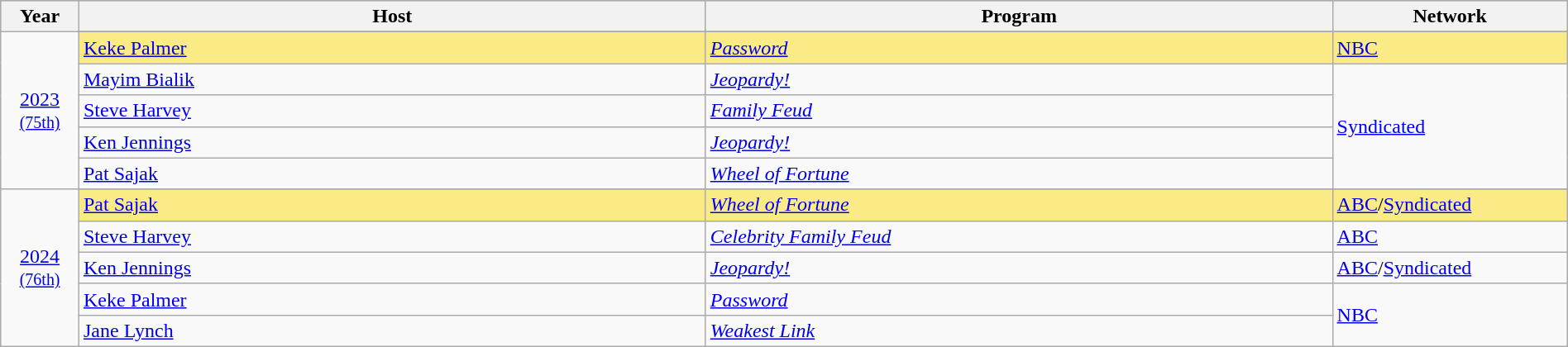<table class="wikitable" style="width:100%">
<tr bgcolor="#bebebe">
<th width="5%">Year</th>
<th width="40%">Host</th>
<th width="40%">Program</th>
<th width="15%">Network</th>
</tr>
<tr>
<td rowspan="6" style="text-align:center"><a href='#'>2023</a><br><small><a href='#'>(75th)</a></small><br></td>
</tr>
<tr style="background:#FAEB86">
<td><a href='#'>Keke Palmer</a></td>
<td><em><a href='#'>Password</a></em></td>
<td><a href='#'>NBC</a></td>
</tr>
<tr>
<td><a href='#'>Mayim Bialik</a></td>
<td><em><a href='#'>Jeopardy!</a></em></td>
<td rowspan="4"><a href='#'>Syndicated</a></td>
</tr>
<tr>
<td><a href='#'>Steve Harvey</a></td>
<td><em><a href='#'>Family Feud</a></em></td>
</tr>
<tr>
<td><a href='#'>Ken Jennings</a></td>
<td><em><a href='#'>Jeopardy!</a></em></td>
</tr>
<tr>
<td><a href='#'>Pat Sajak</a></td>
<td><em><a href='#'>Wheel of Fortune</a></em></td>
</tr>
<tr>
<td rowspan="6" style="text-align:center"><a href='#'>2024</a><br><small><a href='#'>(76th)</a></small><br></td>
</tr>
<tr style="background:#FAEB86">
<td><a href='#'>Pat Sajak</a></td>
<td><em><a href='#'>Wheel of Fortune</a></em></td>
<td><a href='#'>ABC</a>/<a href='#'>Syndicated</a></td>
</tr>
<tr>
<td><a href='#'>Steve Harvey</a></td>
<td><em><a href='#'>Celebrity Family Feud</a></em></td>
<td><a href='#'>ABC</a></td>
</tr>
<tr>
<td><a href='#'>Ken Jennings</a></td>
<td><em><a href='#'>Jeopardy!</a></em></td>
<td><a href='#'>ABC</a>/<a href='#'>Syndicated</a></td>
</tr>
<tr>
<td><a href='#'>Keke Palmer</a></td>
<td><em><a href='#'>Password</a></em></td>
<td rowspan="2"><a href='#'>NBC</a></td>
</tr>
<tr>
<td><a href='#'>Jane Lynch</a></td>
<td><em><a href='#'>Weakest Link</a></em></td>
</tr>
</table>
